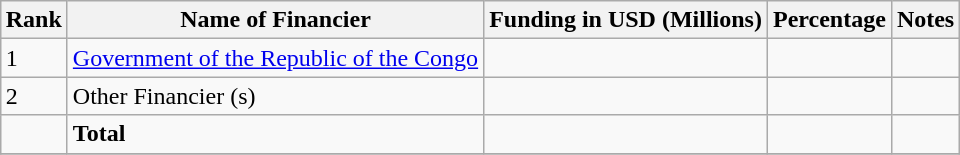<table class="wikitable sortable" style="margin: 0.5em auto">
<tr>
<th>Rank</th>
<th>Name of Financier</th>
<th>Funding in USD (Millions)</th>
<th>Percentage</th>
<th>Notes</th>
</tr>
<tr>
<td>1</td>
<td><a href='#'>Government of the Republic of the Congo</a></td>
<td></td>
<td></td>
<td></td>
</tr>
<tr>
<td>2</td>
<td>Other Financier (s)</td>
<td></td>
<td></td>
<td></td>
</tr>
<tr>
<td></td>
<td><strong>Total</strong></td>
<td></td>
<td></td>
<td></td>
</tr>
<tr>
</tr>
</table>
